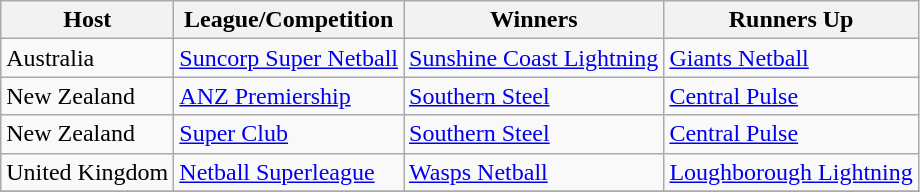<table class="wikitable collapsible">
<tr>
<th>Host</th>
<th>League/Competition</th>
<th>Winners</th>
<th>Runners Up</th>
</tr>
<tr>
<td>Australia</td>
<td><a href='#'>Suncorp Super Netball</a></td>
<td><a href='#'>Sunshine Coast Lightning</a></td>
<td><a href='#'>Giants Netball</a></td>
</tr>
<tr>
<td>New Zealand</td>
<td><a href='#'>ANZ Premiership</a></td>
<td><a href='#'>Southern Steel</a></td>
<td><a href='#'>Central Pulse</a></td>
</tr>
<tr>
<td>New Zealand</td>
<td><a href='#'>Super Club</a></td>
<td><a href='#'>Southern Steel</a></td>
<td><a href='#'>Central Pulse</a></td>
</tr>
<tr>
<td>United Kingdom</td>
<td><a href='#'>Netball Superleague</a></td>
<td><a href='#'>Wasps Netball</a></td>
<td><a href='#'>Loughborough Lightning</a></td>
</tr>
<tr>
</tr>
</table>
